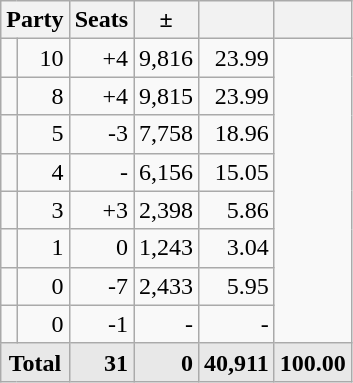<table class=wikitable>
<tr>
<th colspan=2 align=center>Party</th>
<th>Seats</th>
<th>±</th>
<th></th>
<th></th>
</tr>
<tr>
<td></td>
<td align=right>10</td>
<td align=right>+4</td>
<td align=right>9,816</td>
<td align=right>23.99</td>
</tr>
<tr>
<td></td>
<td align=right>8</td>
<td align=right>+4</td>
<td align=right>9,815</td>
<td align=right>23.99</td>
</tr>
<tr>
<td></td>
<td align=right>5</td>
<td align=right>-3</td>
<td align=right>7,758</td>
<td align=right>18.96</td>
</tr>
<tr>
<td></td>
<td align=right>4</td>
<td align=right>-</td>
<td align=right>6,156</td>
<td align=right>15.05</td>
</tr>
<tr>
<td></td>
<td align=right>3</td>
<td align=right>+3</td>
<td align=right>2,398</td>
<td align=right>5.86</td>
</tr>
<tr>
<td></td>
<td align=right>1</td>
<td align=right>0</td>
<td align=right>1,243</td>
<td align=right>3.04</td>
</tr>
<tr>
<td></td>
<td align=right>0</td>
<td align=right>-7</td>
<td align=right>2,433</td>
<td align=right>5.95</td>
</tr>
<tr>
<td></td>
<td align=right>0</td>
<td align=right>-1</td>
<td align=right>-</td>
<td align=right>-</td>
</tr>
<tr style="font-weight:bold; background:rgb(232,232,232);">
<td colspan=2 align=center>Total</td>
<td align=right>31</td>
<td align=right>0</td>
<td align=right>40,911</td>
<td align=right>100.00</td>
</tr>
</table>
